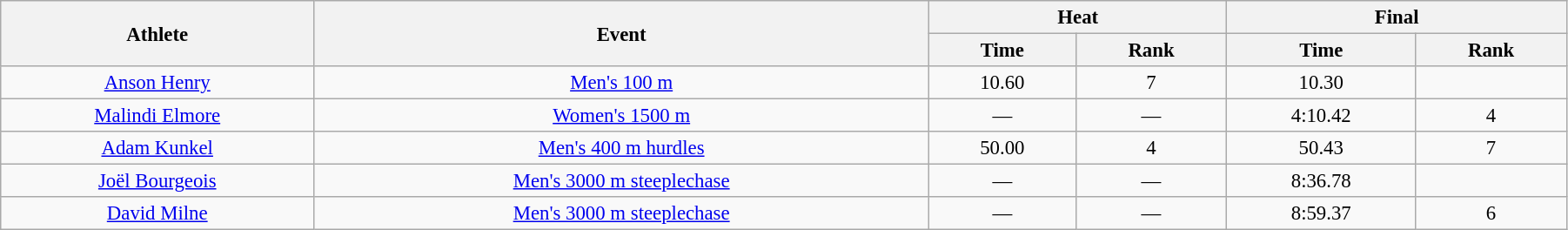<table class="wikitable" style="font-size:95%; text-align:center;" width="95%">
<tr>
<th rowspan="2">Athlete</th>
<th rowspan="2">Event</th>
<th colspan="2">Heat</th>
<th colspan="2">Final</th>
</tr>
<tr>
<th>Time</th>
<th>Rank</th>
<th>Time</th>
<th>Rank</th>
</tr>
<tr>
<td width=20%><a href='#'>Anson Henry</a></td>
<td><a href='#'>Men's 100 m</a></td>
<td>10.60</td>
<td>7</td>
<td>10.30</td>
<td></td>
</tr>
<tr>
<td width=20%><a href='#'>Malindi Elmore</a></td>
<td><a href='#'>Women's 1500 m</a></td>
<td>—</td>
<td>—</td>
<td>4:10.42</td>
<td>4</td>
</tr>
<tr>
<td width=20%><a href='#'>Adam Kunkel</a></td>
<td><a href='#'>Men's 400 m hurdles</a></td>
<td>50.00</td>
<td>4</td>
<td>50.43</td>
<td>7</td>
</tr>
<tr>
<td width=20%><a href='#'>Joël Bourgeois</a></td>
<td><a href='#'>Men's 3000 m steeplechase</a></td>
<td>—</td>
<td>—</td>
<td>8:36.78</td>
<td></td>
</tr>
<tr>
<td width=20%><a href='#'>David Milne</a></td>
<td><a href='#'>Men's 3000 m steeplechase</a></td>
<td>—</td>
<td>—</td>
<td>8:59.37</td>
<td>6</td>
</tr>
</table>
